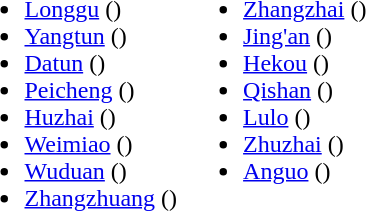<table>
<tr>
<td valign="top"><br><ul><li><a href='#'>Longgu</a> ()</li><li><a href='#'>Yangtun</a> ()</li><li><a href='#'>Datun</a> ()</li><li><a href='#'>Peicheng</a> ()</li><li><a href='#'>Huzhai</a> ()</li><li><a href='#'>Weimiao</a> ()</li><li><a href='#'>Wuduan</a> ()</li><li><a href='#'>Zhangzhuang</a> ()</li></ul></td>
<td valign="top"><br><ul><li><a href='#'>Zhangzhai</a> ()</li><li><a href='#'>Jing'an</a> ()</li><li><a href='#'>Hekou</a> ()</li><li><a href='#'>Qishan</a> ()</li><li><a href='#'>Lulo</a> ()</li><li><a href='#'>Zhuzhai</a> ()</li><li><a href='#'>Anguo</a> ()</li></ul></td>
</tr>
</table>
